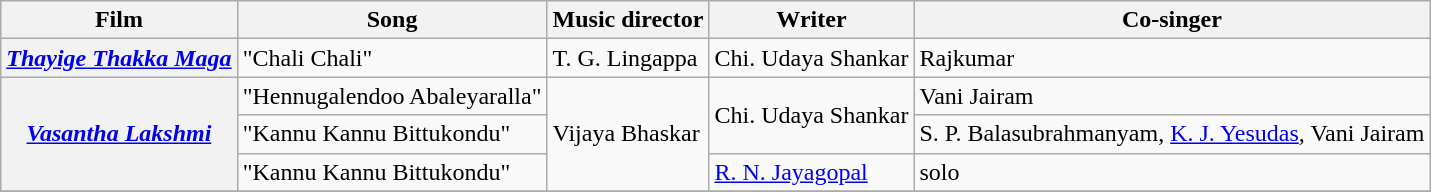<table class="wikitable sortable">
<tr>
<th>Film</th>
<th>Song</th>
<th>Music director</th>
<th>Writer</th>
<th>Co-singer</th>
</tr>
<tr>
<th><em><a href='#'>Thayige Thakka Maga</a></em></th>
<td>"Chali Chali"</td>
<td>T. G. Lingappa</td>
<td>Chi. Udaya Shankar</td>
<td>Rajkumar</td>
</tr>
<tr>
<th Rowspan=3><em><a href='#'>Vasantha Lakshmi</a></em></th>
<td>"Hennugalendoo Abaleyaralla"</td>
<td rowspan=3>Vijaya Bhaskar</td>
<td rowspan=2>Chi. Udaya Shankar</td>
<td>Vani Jairam</td>
</tr>
<tr>
<td>"Kannu Kannu Bittukondu"</td>
<td>S. P. Balasubrahmanyam, <a href='#'>K. J. Yesudas</a>, Vani Jairam</td>
</tr>
<tr>
<td>"Kannu Kannu Bittukondu"</td>
<td><a href='#'>R. N. Jayagopal</a></td>
<td>solo</td>
</tr>
<tr>
</tr>
</table>
